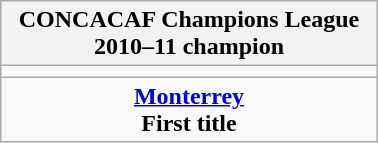<table class="wikitable" style="text-align: center; margin: 0 auto; width: 20%">
<tr>
<th>CONCACAF Champions League<br>2010–11 champion</th>
</tr>
<tr>
<td></td>
</tr>
<tr>
<td><strong><a href='#'>Monterrey</a></strong><br><strong>First title</strong></td>
</tr>
</table>
